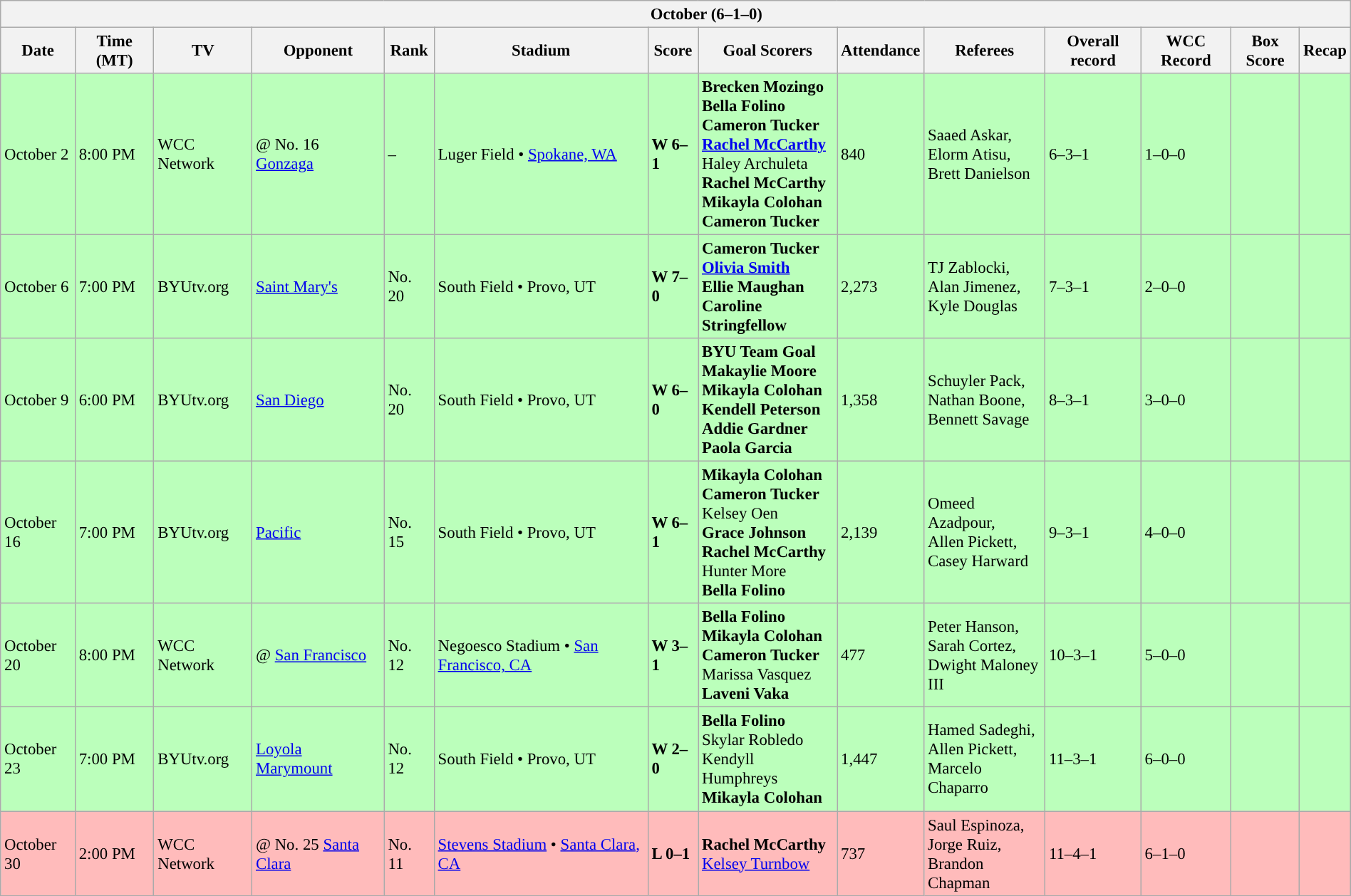<table class="wikitable collapsible collapsed" style="margin:auto; font-size:95%; width:100%">
<tr>
<th colspan=14 style="padding-left:4em;">October (6–1–0)</th>
</tr>
<tr>
<th>Date</th>
<th>Time (MT)</th>
<th>TV</th>
<th>Opponent</th>
<th>Rank</th>
<th>Stadium</th>
<th>Score</th>
<th>Goal Scorers</th>
<th>Attendance</th>
<th>Referees</th>
<th>Overall record</th>
<th>WCC Record</th>
<th>Box Score</th>
<th>Recap</th>
</tr>
<tr bgcolor=bbffbb>
<td>October 2</td>
<td>8:00 PM</td>
<td>WCC Network</td>
<td>@ No. 16 <a href='#'>Gonzaga</a></td>
<td>–</td>
<td>Luger Field • <a href='#'>Spokane, WA</a></td>
<td><strong>W 6–1</strong></td>
<td><strong>Brecken Mozingo</strong> <br><strong>Bella Folino</strong> <br> <strong>Cameron Tucker</strong>  <br> <strong><a href='#'>Rachel McCarthy</a></strong> <br> Haley Archuleta  <br> <strong>Rachel McCarthy</strong>  <br> <strong>Mikayla Colohan</strong>  <br> <strong>Cameron Tucker</strong> </td>
<td>840</td>
<td>Saaed Askar, <br> Elorm Atisu, <br> Brett Danielson</td>
<td>6–3–1</td>
<td>1–0–0</td>
<td></td>
<td></td>
</tr>
<tr bgcolor=bbffbb>
<td>October 6</td>
<td>7:00 PM</td>
<td>BYUtv.org</td>
<td><a href='#'>Saint Mary's</a></td>
<td>No. 20</td>
<td>South Field • Provo, UT</td>
<td><strong>W 7–0</strong></td>
<td><strong>Cameron Tucker</strong> <br><strong><a href='#'>Olivia Smith</a></strong> <br> <strong>Ellie Maughan</strong>  <br> <strong>Caroline Stringfellow</strong> </td>
<td>2,273</td>
<td>TJ Zablocki, <br> Alan Jimenez, <br> Kyle Douglas</td>
<td>7–3–1</td>
<td>2–0–0</td>
<td></td>
<td></td>
</tr>
<tr bgcolor=bbffbb>
<td>October 9</td>
<td>6:00 PM</td>
<td>BYUtv.org</td>
<td><a href='#'>San Diego</a></td>
<td>No. 20</td>
<td>South Field • Provo, UT</td>
<td><strong>W 6–0</strong></td>
<td><strong>BYU Team Goal</strong> <br><strong>Makaylie Moore</strong> <br> <strong>Mikayla Colohan</strong>  <br> <strong>Kendell Peterson</strong> <br> <strong>Addie Gardner</strong>  <br> <strong>Paola Garcia</strong> </td>
<td>1,358</td>
<td>Schuyler Pack, <br> Nathan Boone, <br> Bennett Savage</td>
<td>8–3–1</td>
<td>3–0–0</td>
<td></td>
<td></td>
</tr>
<tr bgcolor=bbffbb>
<td>October 16</td>
<td>7:00 PM</td>
<td>BYUtv.org</td>
<td><a href='#'>Pacific</a></td>
<td>No. 15</td>
<td>South Field • Provo, UT</td>
<td><strong>W 6–1</strong></td>
<td><strong>Mikayla Colohan</strong>  <br> <strong>Cameron Tucker</strong>  <br> Kelsey Oen  <br> <strong>Grace Johnson</strong>  <br> <strong>Rachel McCarthy</strong>  <br> Hunter More  <br> <strong>Bella Folino</strong> </td>
<td>2,139</td>
<td>Omeed Azadpour, <br> Allen Pickett, <br> Casey Harward</td>
<td>9–3–1</td>
<td>4–0–0</td>
<td></td>
<td></td>
</tr>
<tr bgcolor=bbffbb>
<td>October 20</td>
<td>8:00 PM</td>
<td>WCC Network</td>
<td>@ <a href='#'>San Francisco</a></td>
<td>No. 12</td>
<td>Negoesco Stadium • <a href='#'>San Francisco, CA</a></td>
<td><strong>W 3–1</strong></td>
<td><strong>Bella Folino</strong>  <br> <strong>Mikayla Colohan</strong>  <br> <strong>Cameron Tucker</strong>  <br> Marissa Vasquez  <br> <strong>Laveni Vaka</strong> </td>
<td>477</td>
<td>Peter Hanson, <br> Sarah Cortez, <br> Dwight Maloney III</td>
<td>10–3–1</td>
<td>5–0–0</td>
<td></td>
<td></td>
</tr>
<tr bgcolor=bbffbb>
<td>October 23</td>
<td>7:00 PM</td>
<td>BYUtv.org</td>
<td><a href='#'>Loyola Marymount</a></td>
<td>No. 12</td>
<td>South Field • Provo, UT</td>
<td><strong>W 2–0</strong></td>
<td><strong>Bella Folino</strong>  <br> Skylar Robledo  <br> Kendyll Humphreys  <br> <strong>Mikayla Colohan</strong> </td>
<td>1,447</td>
<td>Hamed Sadeghi, <br> Allen Pickett, <br> Marcelo Chaparro</td>
<td>11–3–1</td>
<td>6–0–0</td>
<td></td>
<td></td>
</tr>
<tr bgcolor=ffbbbb>
<td>October 30</td>
<td>2:00 PM</td>
<td>WCC Network</td>
<td>@ No. 25 <a href='#'>Santa Clara</a></td>
<td>No. 11</td>
<td><a href='#'>Stevens Stadium</a> • <a href='#'>Santa Clara, CA</a></td>
<td><strong>L 0–1</strong></td>
<td><strong>Rachel McCarthy</strong>  <br> <a href='#'>Kelsey Turnbow</a> </td>
<td>737</td>
<td>Saul Espinoza, <br> Jorge Ruiz, <br> Brandon Chapman</td>
<td>11–4–1</td>
<td>6–1–0</td>
<td></td>
<td></td>
</tr>
</table>
